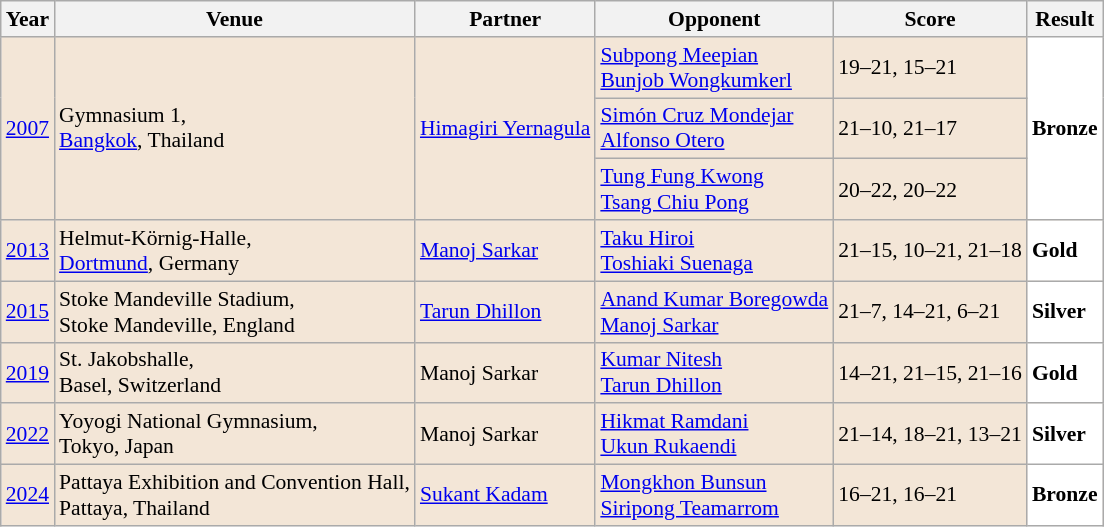<table class="sortable wikitable" style="font-size: 90%;">
<tr>
<th>Year</th>
<th>Venue</th>
<th>Partner</th>
<th>Opponent</th>
<th>Score</th>
<th>Result</th>
</tr>
<tr style="background:#F3E6D7">
<td rowspan="3" align="center"><a href='#'>2007</a></td>
<td rowspan="3" align="left">Gymnasium 1,<br><a href='#'>Bangkok</a>, Thailand</td>
<td rowspan="3" align="left"> <a href='#'>Himagiri Yernagula</a></td>
<td align="left"> <a href='#'>Subpong Meepian</a> <br>  <a href='#'>Bunjob Wongkumkerl</a></td>
<td align="left">19–21, 15–21</td>
<td rowspan="3" style="text-align:left; background:white"> <strong>Bronze</strong></td>
</tr>
<tr style="background:#F3E6D7">
<td align="left"> <a href='#'>Simón Cruz Mondejar</a> <br>  <a href='#'>Alfonso Otero</a></td>
<td align="left">21–10, 21–17</td>
</tr>
<tr style="background:#F3E6D7">
<td align="left"> <a href='#'>Tung Fung Kwong</a> <br>  <a href='#'>Tsang Chiu Pong</a></td>
<td align="left">20–22, 20–22</td>
</tr>
<tr style="background:#F3E6D7">
<td align="center"><a href='#'>2013</a></td>
<td align="left">Helmut-Körnig-Halle,<br><a href='#'>Dortmund</a>, Germany</td>
<td align="left"> <a href='#'>Manoj Sarkar</a></td>
<td align="left"> <a href='#'>Taku Hiroi</a> <br>  <a href='#'>Toshiaki Suenaga</a></td>
<td align="left">21–15, 10–21, 21–18</td>
<td style="text-align:left; background:white"> <strong>Gold</strong></td>
</tr>
<tr style="background:#F3E6D7">
<td align="center"><a href='#'>2015</a></td>
<td align="left">Stoke Mandeville Stadium,<br>Stoke Mandeville, England</td>
<td align="left"> <a href='#'>Tarun Dhillon</a></td>
<td align="left"> <a href='#'>Anand Kumar Boregowda</a> <br>  <a href='#'>Manoj Sarkar</a></td>
<td align="left">21–7, 14–21, 6–21</td>
<td style="text-align:left; background:white"> <strong>Silver</strong></td>
</tr>
<tr style="background:#F3E6D7">
<td align="center"><a href='#'>2019</a></td>
<td align="left">St. Jakobshalle,<br>Basel, Switzerland</td>
<td align="left"> Manoj Sarkar</td>
<td align="left"> <a href='#'>Kumar Nitesh</a> <br>  <a href='#'>Tarun Dhillon</a></td>
<td align="left">14–21, 21–15, 21–16</td>
<td style="text-align:left; background:white"> <strong>Gold</strong></td>
</tr>
<tr style="background:#F3E6D7">
<td align="center"><a href='#'>2022</a></td>
<td align="left">Yoyogi National Gymnasium,<br>Tokyo, Japan</td>
<td align="left"> Manoj Sarkar</td>
<td align="left"> <a href='#'>Hikmat Ramdani</a><br>  <a href='#'>Ukun Rukaendi</a></td>
<td align="left">21–14, 18–21, 13–21</td>
<td style="text-align:left; background:white"> <strong>Silver</strong></td>
</tr>
<tr style="background:#F3E6D7">
<td align="center"><a href='#'>2024</a></td>
<td align="left">Pattaya Exhibition and Convention Hall,<br>Pattaya, Thailand</td>
<td align="left"> <a href='#'>Sukant Kadam</a></td>
<td align="left"> <a href='#'>Mongkhon Bunsun</a><br>  <a href='#'>Siripong Teamarrom</a></td>
<td align="left">16–21, 16–21</td>
<td style="text-align:left; background:white"> <strong>Bronze</strong></td>
</tr>
</table>
